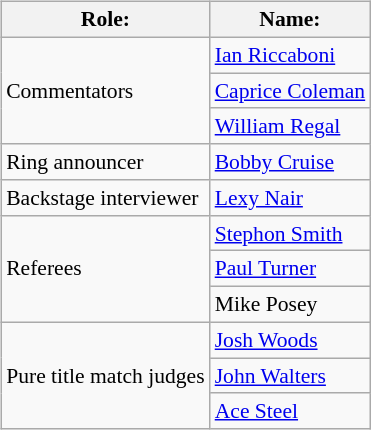<table class=wikitable style="font-size:90%; margin: 0.5em 0 0.5em 1em; float: right; clear: right;">
<tr>
<th>Role:</th>
<th>Name:</th>
</tr>
<tr>
<td rowspan=3>Commentators</td>
<td><a href='#'>Ian Riccaboni</a></td>
</tr>
<tr>
<td><a href='#'>Caprice Coleman</a></td>
</tr>
<tr>
<td><a href='#'>William Regal</a> </td>
</tr>
<tr>
<td>Ring announcer</td>
<td><a href='#'>Bobby Cruise</a></td>
</tr>
<tr>
<td>Backstage interviewer</td>
<td><a href='#'>Lexy Nair</a></td>
</tr>
<tr>
<td rowspan=3>Referees</td>
<td><a href='#'>Stephon Smith</a></td>
</tr>
<tr>
<td><a href='#'>Paul Turner</a></td>
</tr>
<tr>
<td>Mike Posey</td>
</tr>
<tr>
<td rowspan=3>Pure title match judges</td>
<td><a href='#'>Josh Woods</a></td>
</tr>
<tr>
<td><a href='#'>John Walters</a></td>
</tr>
<tr>
<td><a href='#'>Ace Steel</a></td>
</tr>
</table>
